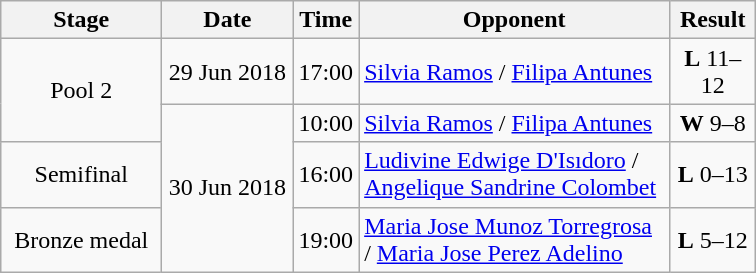<table class=wikitable>
<tr>
<th width=100>Stage</th>
<th width=80>Date</th>
<th width=10>Time</th>
<th width=200>Opponent</th>
<th width=50>Result</th>
</tr>
<tr align=center>
<td rowspan=2>Pool 2</td>
<td>29 Jun 2018</td>
<td>17:00</td>
<td align=left> <a href='#'>Silvia Ramos</a> / <a href='#'>Filipa Antunes</a></td>
<td><strong>L</strong> 11–12</td>
</tr>
<tr align=center>
<td rowspan=3>30 Jun 2018</td>
<td>10:00</td>
<td align=left> <a href='#'>Silvia Ramos</a> / <a href='#'>Filipa Antunes</a></td>
<td><strong>W</strong> 9–8</td>
</tr>
<tr align=center>
<td>Semifinal</td>
<td>16:00</td>
<td align=left> <a href='#'>Ludivine Edwige D'Isıdoro</a> / <a href='#'>Angelique Sandrine Colombet</a></td>
<td><strong>L</strong> 0–13</td>
</tr>
<tr align=center>
<td>Bronze medal</td>
<td>19:00</td>
<td align=left> <a href='#'>Maria Jose Munoz Torregrosa</a> / <a href='#'>Maria Jose Perez Adelino</a></td>
<td><strong>L</strong> 5–12</td>
</tr>
</table>
